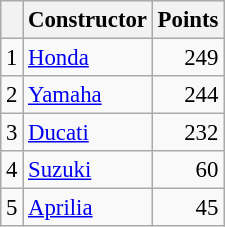<table class="wikitable" style="font-size: 95%;">
<tr>
<th></th>
<th>Constructor</th>
<th>Points</th>
</tr>
<tr>
<td align=center>1</td>
<td> <a href='#'>Honda</a></td>
<td align=right>249</td>
</tr>
<tr>
<td align=center>2</td>
<td> <a href='#'>Yamaha</a></td>
<td align=right>244</td>
</tr>
<tr>
<td align=center>3</td>
<td> <a href='#'>Ducati</a></td>
<td align=right>232</td>
</tr>
<tr>
<td align=center>4</td>
<td> <a href='#'>Suzuki</a></td>
<td align=right>60</td>
</tr>
<tr>
<td align=center>5</td>
<td> <a href='#'>Aprilia</a></td>
<td align=right>45</td>
</tr>
</table>
